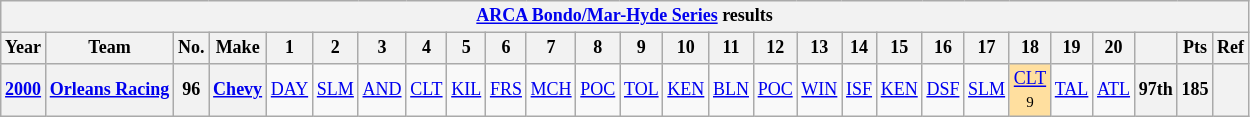<table class="wikitable" style="text-align:center; font-size:75%">
<tr>
<th colspan=45><a href='#'>ARCA Bondo/Mar-Hyde Series</a> results</th>
</tr>
<tr>
<th>Year</th>
<th>Team</th>
<th>No.</th>
<th>Make</th>
<th>1</th>
<th>2</th>
<th>3</th>
<th>4</th>
<th>5</th>
<th>6</th>
<th>7</th>
<th>8</th>
<th>9</th>
<th>10</th>
<th>11</th>
<th>12</th>
<th>13</th>
<th>14</th>
<th>15</th>
<th>16</th>
<th>17</th>
<th>18</th>
<th>19</th>
<th>20</th>
<th></th>
<th>Pts</th>
<th>Ref</th>
</tr>
<tr>
<th><a href='#'>2000</a></th>
<th><a href='#'>Orleans Racing</a></th>
<th>96</th>
<th><a href='#'>Chevy</a></th>
<td><a href='#'>DAY</a></td>
<td><a href='#'>SLM</a></td>
<td><a href='#'>AND</a></td>
<td><a href='#'>CLT</a></td>
<td><a href='#'>KIL</a></td>
<td><a href='#'>FRS</a></td>
<td><a href='#'>MCH</a></td>
<td><a href='#'>POC</a></td>
<td><a href='#'>TOL</a></td>
<td><a href='#'>KEN</a></td>
<td><a href='#'>BLN</a></td>
<td><a href='#'>POC</a></td>
<td><a href='#'>WIN</a></td>
<td><a href='#'>ISF</a></td>
<td><a href='#'>KEN</a></td>
<td><a href='#'>DSF</a></td>
<td><a href='#'>SLM</a></td>
<td style="background:#FFDF9F;"><a href='#'>CLT</a><br><small>9</small></td>
<td><a href='#'>TAL</a></td>
<td><a href='#'>ATL</a></td>
<th>97th</th>
<th>185</th>
<th></th>
</tr>
</table>
